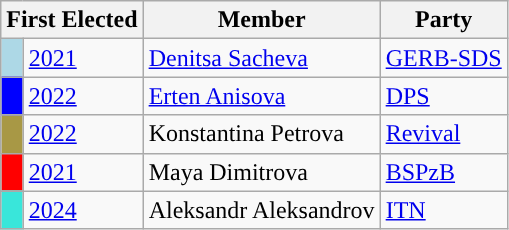<table class="wikitable">
<tr>
<th colspan="2">First Elected</th>
<th>Member</th>
<th>Party</th>
</tr>
<tr>
<td style="background-color: lightblue"></td>
<td><a href='#'>2021</a></td>
<td><a href='#'>Denitsa Sacheva</a></td>
<td><a href='#'>GERB-SDS</a></td>
</tr>
<tr>
<td style="background-color: blue"></td>
<td><a href='#'>2022</a></td>
<td><a href='#'>Erten Anisova</a></td>
<td><a href='#'>DPS</a></td>
</tr>
<tr>
<td style="background-color: #a89845"></td>
<td><a href='#'>2022</a></td>
<td>Konstantina Petrova</td>
<td><a href='#'>Revival</a></td>
</tr>
<tr>
<td style="background-color: red"></td>
<td><a href='#'>2021</a></td>
<td>Maya Dimitrova</td>
<td><a href='#'>BSPzB</a></td>
</tr>
<tr>
<td style="background-color: #39e6da"></td>
<td><a href='#'>2024</a></td>
<td>Aleksandr Aleksandrov</td>
<td><a href='#'>ITN</a></td>
</tr>
</table>
